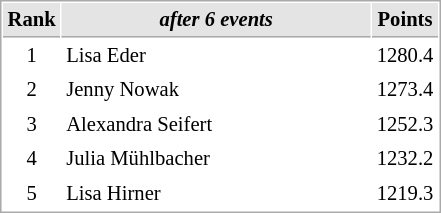<table cellspacing="1" cellpadding="3" style="border:1px solid #aaa; font-size:86%;">
<tr style="background:#e4e4e4;">
<th style="border-bottom:1px solid #AAAAAA" width=10>Rank</th>
<th style="border-bottom:1px solid #AAAAAA" width=200><em>after 6 events</em></th>
<th style="border-bottom:1px solid #AAAAAA" width=20>Points</th>
</tr>
<tr>
<td align=center>1</td>
<td> Lisa Eder</td>
<td align=center>1280.4</td>
</tr>
<tr>
<td align=center>2</td>
<td> Jenny Nowak</td>
<td align=center>1273.4</td>
</tr>
<tr>
<td align=center>3</td>
<td> Alexandra Seifert</td>
<td align=center>1252.3</td>
</tr>
<tr>
<td align=center>4</td>
<td> Julia Mühlbacher</td>
<td align=center>1232.2</td>
</tr>
<tr>
<td align=center>5</td>
<td> Lisa Hirner</td>
<td align=center>1219.3</td>
</tr>
</table>
